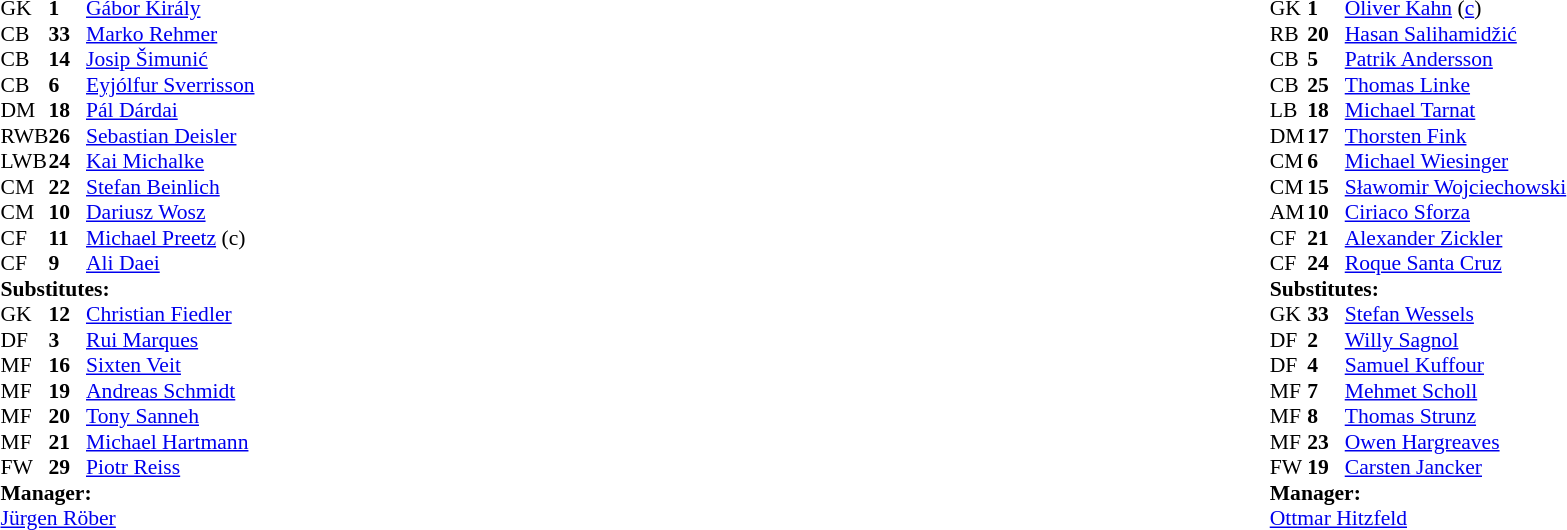<table width="100%">
<tr>
<td valign="top" width="40%"><br><table style="font-size:90%" cellspacing="0" cellpadding="0">
<tr>
<th width=25></th>
<th width=25></th>
</tr>
<tr>
<td>GK</td>
<td><strong>1</strong></td>
<td> <a href='#'>Gábor Király</a></td>
</tr>
<tr>
<td>CB</td>
<td><strong>33</strong></td>
<td> <a href='#'>Marko Rehmer</a></td>
<td></td>
<td></td>
</tr>
<tr>
<td>CB</td>
<td><strong>14</strong></td>
<td> <a href='#'>Josip Šimunić</a></td>
<td></td>
<td></td>
</tr>
<tr>
<td>CB</td>
<td><strong>6</strong></td>
<td> <a href='#'>Eyjólfur Sverrisson</a></td>
</tr>
<tr>
<td>DM</td>
<td><strong>18</strong></td>
<td> <a href='#'>Pál Dárdai</a></td>
</tr>
<tr>
<td>RWB</td>
<td><strong>26</strong></td>
<td> <a href='#'>Sebastian Deisler</a></td>
</tr>
<tr>
<td>LWB</td>
<td><strong>24</strong></td>
<td> <a href='#'>Kai Michalke</a></td>
<td></td>
</tr>
<tr>
<td>CM</td>
<td><strong>22</strong></td>
<td> <a href='#'>Stefan Beinlich</a></td>
<td></td>
<td></td>
</tr>
<tr>
<td>CM</td>
<td><strong>10</strong></td>
<td> <a href='#'>Dariusz Wosz</a></td>
</tr>
<tr>
<td>CF</td>
<td><strong>11</strong></td>
<td> <a href='#'>Michael Preetz</a> (c)</td>
</tr>
<tr>
<td>CF</td>
<td><strong>9</strong></td>
<td> <a href='#'>Ali Daei</a></td>
</tr>
<tr>
<td colspan=3><strong>Substitutes:</strong></td>
</tr>
<tr>
<td>GK</td>
<td><strong>12</strong></td>
<td> <a href='#'>Christian Fiedler</a></td>
</tr>
<tr>
<td>DF</td>
<td><strong>3</strong></td>
<td> <a href='#'>Rui Marques</a></td>
<td></td>
<td></td>
</tr>
<tr>
<td>MF</td>
<td><strong>16</strong></td>
<td> <a href='#'>Sixten Veit</a></td>
<td></td>
<td></td>
</tr>
<tr>
<td>MF</td>
<td><strong>19</strong></td>
<td> <a href='#'>Andreas Schmidt</a></td>
</tr>
<tr>
<td>MF</td>
<td><strong>20</strong></td>
<td> <a href='#'>Tony Sanneh</a></td>
<td></td>
<td></td>
</tr>
<tr>
<td>MF</td>
<td><strong>21</strong></td>
<td> <a href='#'>Michael Hartmann</a></td>
</tr>
<tr>
<td>FW</td>
<td><strong>29</strong></td>
<td> <a href='#'>Piotr Reiss</a></td>
</tr>
<tr>
<td colspan=3><strong>Manager:</strong></td>
</tr>
<tr>
<td colspan=3> <a href='#'>Jürgen Röber</a></td>
</tr>
</table>
</td>
<td valign="top"></td>
<td valign="top" width="50%"><br><table style="font-size:90%; margin:auto" cellspacing="0" cellpadding="0">
<tr>
<th width=25></th>
<th width=25></th>
</tr>
<tr>
<td>GK</td>
<td><strong>1</strong></td>
<td> <a href='#'>Oliver Kahn</a> (<a href='#'>c</a>)</td>
</tr>
<tr>
<td>RB</td>
<td><strong>20</strong></td>
<td> <a href='#'>Hasan Salihamidžić</a></td>
</tr>
<tr>
<td>CB</td>
<td><strong>5</strong></td>
<td> <a href='#'>Patrik Andersson</a></td>
</tr>
<tr>
<td>CB</td>
<td><strong>25</strong></td>
<td> <a href='#'>Thomas Linke</a></td>
</tr>
<tr>
<td>LB</td>
<td><strong>18</strong></td>
<td> <a href='#'>Michael Tarnat</a></td>
<td></td>
<td></td>
</tr>
<tr>
<td>DM</td>
<td><strong>17</strong></td>
<td> <a href='#'>Thorsten Fink</a></td>
</tr>
<tr>
<td>CM</td>
<td><strong>6</strong></td>
<td> <a href='#'>Michael Wiesinger</a></td>
<td></td>
<td></td>
</tr>
<tr>
<td>CM</td>
<td><strong>15</strong></td>
<td> <a href='#'>Sławomir Wojciechowski</a></td>
</tr>
<tr>
<td>AM</td>
<td><strong>10</strong></td>
<td> <a href='#'>Ciriaco Sforza</a></td>
</tr>
<tr>
<td>CF</td>
<td><strong>21</strong></td>
<td> <a href='#'>Alexander Zickler</a></td>
</tr>
<tr>
<td>CF</td>
<td><strong>24</strong></td>
<td> <a href='#'>Roque Santa Cruz</a></td>
<td></td>
<td></td>
</tr>
<tr>
<td colspan=3><strong>Substitutes:</strong></td>
</tr>
<tr>
<td>GK</td>
<td><strong>33</strong></td>
<td> <a href='#'>Stefan Wessels</a></td>
</tr>
<tr>
<td>DF</td>
<td><strong>2</strong></td>
<td> <a href='#'>Willy Sagnol</a></td>
</tr>
<tr>
<td>DF</td>
<td><strong>4</strong></td>
<td> <a href='#'>Samuel Kuffour</a></td>
</tr>
<tr>
<td>MF</td>
<td><strong>7</strong></td>
<td> <a href='#'>Mehmet Scholl</a></td>
<td></td>
<td></td>
</tr>
<tr>
<td>MF</td>
<td><strong>8</strong></td>
<td> <a href='#'>Thomas Strunz</a></td>
</tr>
<tr>
<td>MF</td>
<td><strong>23</strong></td>
<td> <a href='#'>Owen Hargreaves</a></td>
<td></td>
<td></td>
</tr>
<tr>
<td>FW</td>
<td><strong>19</strong></td>
<td> <a href='#'>Carsten Jancker</a></td>
<td></td>
<td></td>
</tr>
<tr>
<td colspan=3><strong>Manager:</strong></td>
</tr>
<tr>
<td colspan=3> <a href='#'>Ottmar Hitzfeld</a></td>
</tr>
</table>
</td>
</tr>
</table>
